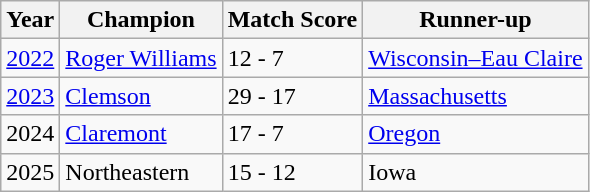<table class="wikitable">
<tr>
<th>Year</th>
<th>Champion</th>
<th>Match Score</th>
<th>Runner-up</th>
</tr>
<tr>
<td><a href='#'>2022</a></td>
<td><a href='#'>Roger Williams</a></td>
<td>12 - 7</td>
<td><a href='#'>Wisconsin–Eau Claire</a></td>
</tr>
<tr>
<td><a href='#'>2023</a></td>
<td><a href='#'>Clemson</a></td>
<td>29 - 17</td>
<td><a href='#'>Massachusetts</a></td>
</tr>
<tr>
<td>2024</td>
<td><a href='#'>Claremont</a></td>
<td>17 - 7</td>
<td><a href='#'>Oregon</a></td>
</tr>
<tr>
<td>2025</td>
<td>Northeastern</td>
<td>15 - 12</td>
<td>Iowa</td>
</tr>
</table>
